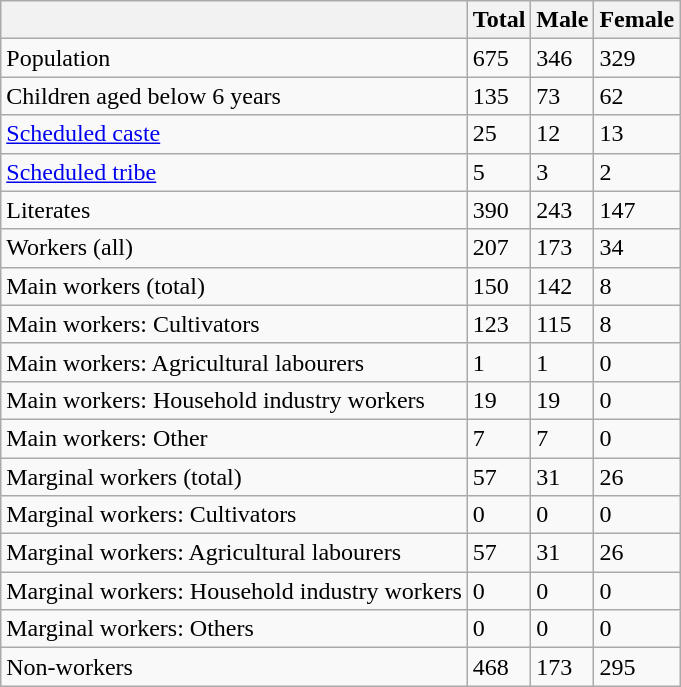<table class="wikitable sortable">
<tr>
<th></th>
<th>Total</th>
<th>Male</th>
<th>Female</th>
</tr>
<tr>
<td>Population</td>
<td>675</td>
<td>346</td>
<td>329</td>
</tr>
<tr>
<td>Children aged below 6 years</td>
<td>135</td>
<td>73</td>
<td>62</td>
</tr>
<tr>
<td><a href='#'>Scheduled caste</a></td>
<td>25</td>
<td>12</td>
<td>13</td>
</tr>
<tr>
<td><a href='#'>Scheduled tribe</a></td>
<td>5</td>
<td>3</td>
<td>2</td>
</tr>
<tr>
<td>Literates</td>
<td>390</td>
<td>243</td>
<td>147</td>
</tr>
<tr>
<td>Workers (all)</td>
<td>207</td>
<td>173</td>
<td>34</td>
</tr>
<tr>
<td>Main workers (total)</td>
<td>150</td>
<td>142</td>
<td>8</td>
</tr>
<tr>
<td>Main workers: Cultivators</td>
<td>123</td>
<td>115</td>
<td>8</td>
</tr>
<tr>
<td>Main workers: Agricultural labourers</td>
<td>1</td>
<td>1</td>
<td>0</td>
</tr>
<tr>
<td>Main workers: Household industry workers</td>
<td>19</td>
<td>19</td>
<td>0</td>
</tr>
<tr>
<td>Main workers: Other</td>
<td>7</td>
<td>7</td>
<td>0</td>
</tr>
<tr>
<td>Marginal workers (total)</td>
<td>57</td>
<td>31</td>
<td>26</td>
</tr>
<tr>
<td>Marginal workers: Cultivators</td>
<td>0</td>
<td>0</td>
<td>0</td>
</tr>
<tr>
<td>Marginal workers: Agricultural labourers</td>
<td>57</td>
<td>31</td>
<td>26</td>
</tr>
<tr>
<td>Marginal workers: Household industry workers</td>
<td>0</td>
<td>0</td>
<td>0</td>
</tr>
<tr>
<td>Marginal workers: Others</td>
<td>0</td>
<td>0</td>
<td>0</td>
</tr>
<tr>
<td>Non-workers</td>
<td>468</td>
<td>173</td>
<td>295</td>
</tr>
</table>
